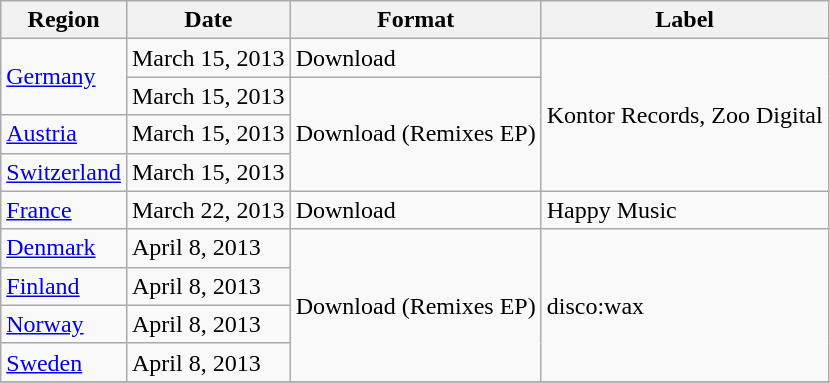<table class=wikitable>
<tr>
<th>Region</th>
<th>Date</th>
<th>Format</th>
<th>Label</th>
</tr>
<tr>
<td rowspan="2"><a href='#'>Germany</a></td>
<td>March 15, 2013</td>
<td>Download</td>
<td rowspan="4">Kontor Records, Zoo Digital</td>
</tr>
<tr>
<td>March 15, 2013</td>
<td rowspan="3">Download (Remixes EP)</td>
</tr>
<tr>
<td><a href='#'>Austria</a></td>
<td>March 15, 2013</td>
</tr>
<tr>
<td><a href='#'>Switzerland</a></td>
<td>March 15, 2013</td>
</tr>
<tr>
<td><a href='#'>France</a></td>
<td>March 22, 2013</td>
<td>Download</td>
<td>Happy Music</td>
</tr>
<tr>
<td><a href='#'>Denmark</a></td>
<td>April 8, 2013</td>
<td rowspan="4">Download (Remixes EP)</td>
<td rowspan="4">disco:wax</td>
</tr>
<tr>
<td><a href='#'>Finland</a></td>
<td>April 8, 2013</td>
</tr>
<tr>
<td><a href='#'>Norway</a></td>
<td>April 8, 2013</td>
</tr>
<tr>
<td><a href='#'>Sweden</a></td>
<td>April 8, 2013</td>
</tr>
<tr>
</tr>
</table>
